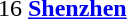<table cellspacing="0" cellpadding="0">
<tr>
<td><div>16 </div></td>
<td><strong><a href='#'>Shenzhen</a></strong></td>
</tr>
</table>
